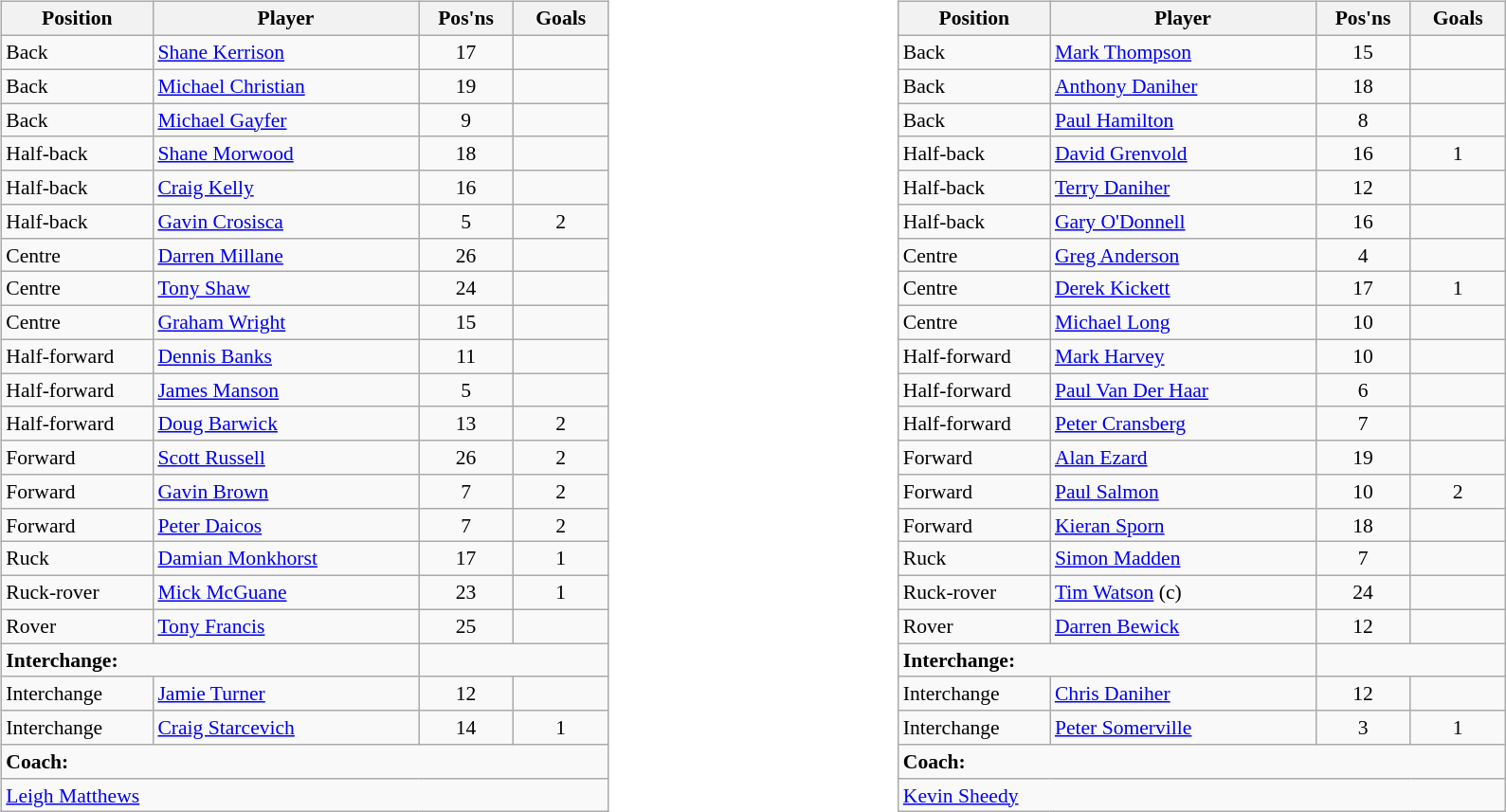<table width="100%">
<tr>
<td valign="top" width="50%"><br><table class="wikitable" style="font-size: 90%" cellspacing="0" cellpadding="0" align="center">
<tr>
<th width="100" text align="left">Position</th>
<th width="180" text align="left">Player</th>
<th width="60" text align="center">Pos'ns</th>
<th width="60" text align="center">Goals</th>
</tr>
<tr>
<td>Back</td>
<td><a href='#'>Shane Kerrison</a></td>
<td text align="center">17</td>
<td text align="center"></td>
</tr>
<tr>
<td>Back</td>
<td><a href='#'>Michael Christian</a></td>
<td text align="center">19</td>
<td></td>
</tr>
<tr>
<td>Back</td>
<td><a href='#'>Michael Gayfer</a></td>
<td text align="center">9</td>
<td text align="center"></td>
</tr>
<tr>
<td>Half-back</td>
<td><a href='#'>Shane Morwood</a></td>
<td text align="center">18</td>
<td text align="center"></td>
</tr>
<tr>
<td>Half-back</td>
<td><a href='#'>Craig Kelly</a></td>
<td text align="center">16</td>
<td text align="center"></td>
</tr>
<tr>
<td>Half-back</td>
<td><a href='#'>Gavin Crosisca</a></td>
<td text align="center">5</td>
<td text align="center">2</td>
</tr>
<tr>
<td>Centre</td>
<td><a href='#'>Darren Millane</a></td>
<td text align="center">26</td>
<td></td>
</tr>
<tr>
<td>Centre</td>
<td><a href='#'>Tony Shaw</a></td>
<td text align="center">24</td>
<td text align="center"></td>
</tr>
<tr>
<td>Centre</td>
<td><a href='#'>Graham Wright</a></td>
<td text align="center">15</td>
<td></td>
</tr>
<tr>
<td>Half-forward</td>
<td><a href='#'>Dennis Banks</a></td>
<td text align="center">11</td>
<td></td>
</tr>
<tr>
<td>Half-forward</td>
<td><a href='#'>James Manson</a></td>
<td text align="center">5</td>
<td text align="center"></td>
</tr>
<tr>
<td>Half-forward</td>
<td><a href='#'>Doug Barwick</a></td>
<td text align="center">13</td>
<td text align="center">2</td>
</tr>
<tr>
<td>Forward</td>
<td><a href='#'>Scott Russell</a></td>
<td text align="center">26</td>
<td text align="center">2</td>
</tr>
<tr>
<td>Forward</td>
<td><a href='#'>Gavin Brown</a></td>
<td text align="center">7</td>
<td text align="center">2</td>
</tr>
<tr>
<td>Forward</td>
<td><a href='#'>Peter Daicos</a></td>
<td text align="center">7</td>
<td text align="center">2</td>
</tr>
<tr>
<td>Ruck</td>
<td><a href='#'>Damian Monkhorst</a></td>
<td text align="center">17</td>
<td text align="center">1</td>
</tr>
<tr>
<td>Ruck-rover</td>
<td><a href='#'>Mick McGuane</a></td>
<td text align="center">23</td>
<td text align="center">1</td>
</tr>
<tr>
<td>Rover</td>
<td><a href='#'>Tony Francis</a></td>
<td text align="center">25</td>
<td text align="center"></td>
</tr>
<tr>
<td colspan=2><strong>Interchange:</strong></td>
</tr>
<tr>
<td>Interchange</td>
<td><a href='#'>Jamie Turner</a></td>
<td text align="center">12</td>
<td text align="center"></td>
</tr>
<tr>
<td>Interchange</td>
<td><a href='#'>Craig Starcevich</a></td>
<td text align="center">14</td>
<td text align="center">1</td>
</tr>
<tr>
<td colspan=4><strong>Coach:</strong></td>
</tr>
<tr>
<td colspan="4"><a href='#'>Leigh Matthews</a></td>
</tr>
</table>
</td>
<td valign="top" width="50%"><br><table class="wikitable" style="font-size: 90%" cellspacing="0" cellpadding="0" align="center">
<tr>
<th width="100" text align="left">Position</th>
<th width="180" text align="left">Player</th>
<th width="60" text align="center">Pos'ns</th>
<th width="60" text align="center">Goals</th>
</tr>
<tr>
<td>Back</td>
<td><a href='#'>Mark Thompson</a></td>
<td text align="center">15</td>
<td></td>
</tr>
<tr>
<td>Back</td>
<td><a href='#'>Anthony Daniher</a></td>
<td text align="center">18</td>
<td></td>
</tr>
<tr>
<td>Back</td>
<td><a href='#'>Paul Hamilton</a></td>
<td text align="center">8</td>
<td></td>
</tr>
<tr>
<td>Half-back</td>
<td><a href='#'>David Grenvold</a></td>
<td text align="center">16</td>
<td align="center" text>1</td>
</tr>
<tr>
<td>Half-back</td>
<td><a href='#'>Terry Daniher</a></td>
<td text align="center">12</td>
<td></td>
</tr>
<tr>
<td>Half-back</td>
<td><a href='#'>Gary O'Donnell</a></td>
<td text align="center">16</td>
<td></td>
</tr>
<tr>
<td>Centre</td>
<td><a href='#'>Greg Anderson</a></td>
<td text align="center">4</td>
<td></td>
</tr>
<tr>
<td>Centre</td>
<td><a href='#'>Derek Kickett</a></td>
<td text align="center">17</td>
<td align="center" text>1</td>
</tr>
<tr>
<td>Centre</td>
<td><a href='#'>Michael Long</a></td>
<td text align="center">10</td>
<td></td>
</tr>
<tr>
<td>Half-forward</td>
<td><a href='#'>Mark Harvey</a></td>
<td text align="center">10</td>
<td></td>
</tr>
<tr>
<td>Half-forward</td>
<td><a href='#'>Paul Van Der Haar</a></td>
<td text align="center">6</td>
<td></td>
</tr>
<tr>
<td>Half-forward</td>
<td><a href='#'>Peter Cransberg</a></td>
<td text align="center">7</td>
<td></td>
</tr>
<tr>
<td>Forward</td>
<td><a href='#'>Alan Ezard</a></td>
<td text align="center">19</td>
<td></td>
</tr>
<tr>
<td>Forward</td>
<td><a href='#'>Paul Salmon</a></td>
<td text align="center">10</td>
<td align="center" text>2</td>
</tr>
<tr>
<td>Forward</td>
<td><a href='#'>Kieran Sporn</a></td>
<td text align="center">18</td>
<td></td>
</tr>
<tr>
<td>Ruck</td>
<td><a href='#'>Simon Madden</a></td>
<td text align="center">7</td>
<td></td>
</tr>
<tr>
<td>Ruck-rover</td>
<td><a href='#'>Tim Watson</a> (c)</td>
<td text align="center">24</td>
<td></td>
</tr>
<tr>
<td>Rover</td>
<td><a href='#'>Darren Bewick</a></td>
<td text align="center">12</td>
<td></td>
</tr>
<tr>
<td colspan=2><strong>Interchange:</strong></td>
</tr>
<tr>
<td>Interchange</td>
<td><a href='#'>Chris Daniher</a></td>
<td text align="center">12</td>
<td></td>
</tr>
<tr>
<td>Interchange</td>
<td><a href='#'>Peter Somerville</a></td>
<td text align="center">3</td>
<td align="center" text>1</td>
</tr>
<tr>
<td colspan=4><strong>Coach:</strong></td>
</tr>
<tr>
<td colspan="4"><a href='#'>Kevin Sheedy</a></td>
</tr>
</table>
</td>
</tr>
</table>
